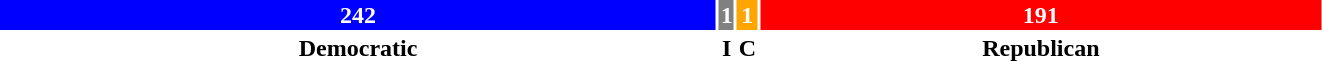<table style="width:70%; text-align:center">
<tr style="color:white">
<td style="background:blue; width:55.86%"><strong>242</strong></td>
<td style="background:grey; width:0.23%"><strong>1</strong></td>
<td style="background:orange; width:0.23%"><strong>1</strong></td>
<td style="background:red; width:43.91%"><strong>191</strong></td>
</tr>
<tr>
<td><span><strong>Democratic</strong></span></td>
<td><span><strong>I</strong></span></td>
<td><span><strong>C</strong></span></td>
<td><span><strong>Republican</strong></span></td>
</tr>
</table>
